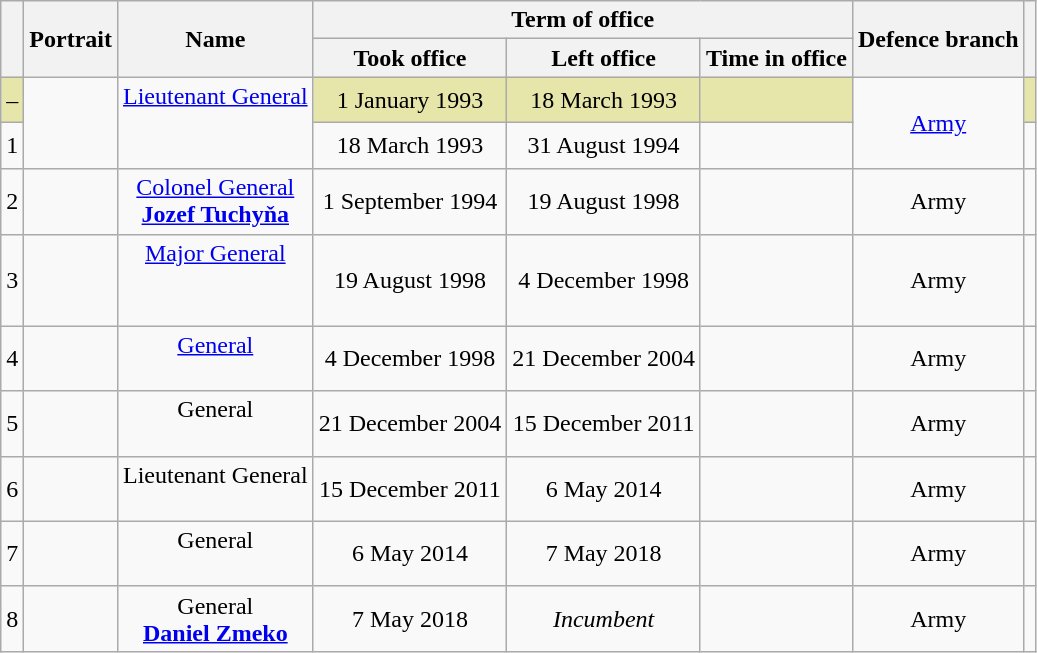<table class="wikitable" style="text-align:center">
<tr>
<th rowspan=2></th>
<th rowspan=2>Portrait</th>
<th rowspan=2>Name<br></th>
<th colspan=3>Term of office</th>
<th rowspan=2>Defence branch</th>
<th rowspan=2></th>
</tr>
<tr>
<th>Took office</th>
<th>Left office</th>
<th>Time in office</th>
</tr>
<tr>
<td style="background:#e6e6aa;">–</td>
<td rowspan=2></td>
<td rowspan=2><a href='#'>Lieutenant General</a><br><strong></strong><br><br></td>
<td style="background:#e6e6aa;">1 January 1993</td>
<td style="background:#e6e6aa;">18 March 1993</td>
<td style="background:#e6e6aa;"></td>
<td rowspan=2><a href='#'>Army</a></td>
<td style="background:#e6e6aa;"></td>
</tr>
<tr>
<td>1</td>
<td>18 March 1993</td>
<td>31 August 1994</td>
<td></td>
<td></td>
</tr>
<tr>
<td>2</td>
<td></td>
<td><a href='#'>Colonel General</a><br><strong><a href='#'>Jozef Tuchyňa</a></strong><br></td>
<td>1 September 1994</td>
<td>19 August 1998</td>
<td></td>
<td>Army</td>
<td></td>
</tr>
<tr>
<td>3</td>
<td></td>
<td><a href='#'>Major General</a><br><strong></strong><br><br></td>
<td>19 August 1998</td>
<td>4 December 1998</td>
<td></td>
<td>Army</td>
<td></td>
</tr>
<tr>
<td>4</td>
<td></td>
<td><a href='#'>General</a><br><strong></strong><br></td>
<td>4 December 1998</td>
<td>21 December 2004</td>
<td></td>
<td>Army</td>
<td></td>
</tr>
<tr>
<td>5</td>
<td></td>
<td>General<br><strong></strong><br></td>
<td>21 December 2004</td>
<td>15 December 2011</td>
<td></td>
<td>Army</td>
<td></td>
</tr>
<tr>
<td>6</td>
<td></td>
<td>Lieutenant General<br><strong></strong><br></td>
<td>15 December 2011</td>
<td>6 May 2014</td>
<td></td>
<td>Army</td>
<td></td>
</tr>
<tr>
<td>7</td>
<td></td>
<td>General<br><strong></strong><br></td>
<td>6 May 2014</td>
<td>7 May 2018</td>
<td></td>
<td>Army</td>
<td></td>
</tr>
<tr>
<td>8</td>
<td></td>
<td>General<br><strong><a href='#'>Daniel Zmeko</a></strong><br></td>
<td>7 May 2018</td>
<td><em>Incumbent</em></td>
<td></td>
<td>Army</td>
<td></td>
</tr>
</table>
